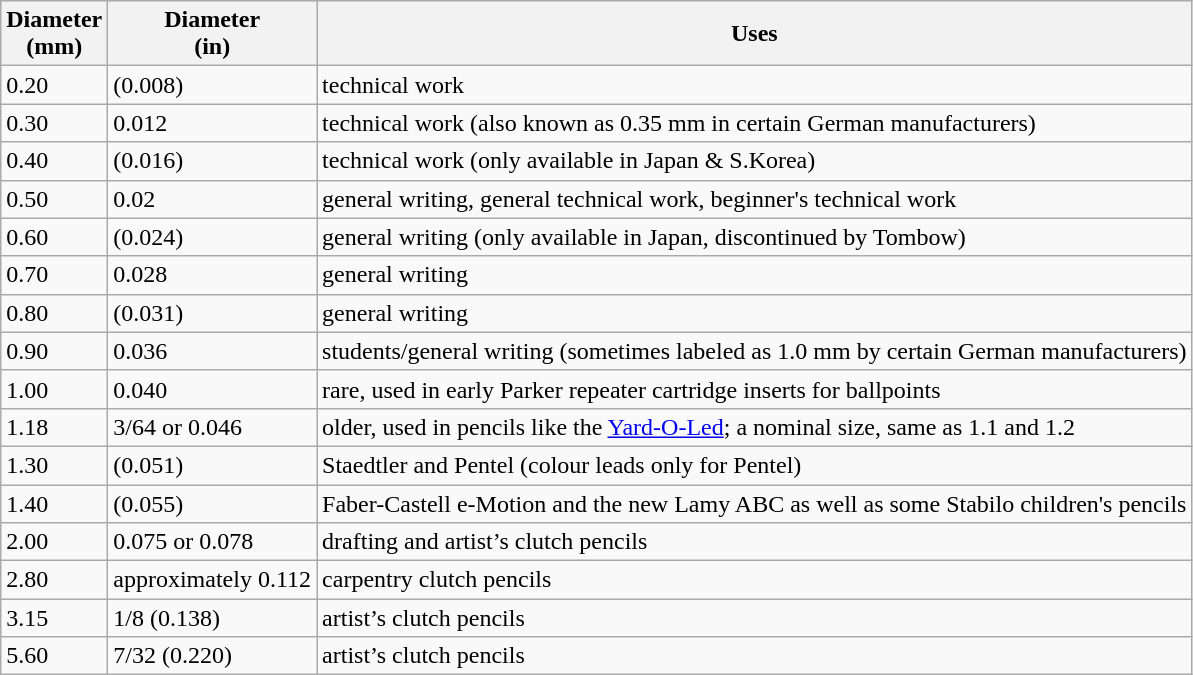<table class="wikitable">
<tr>
<th>Diameter<br> (mm)</th>
<th>Diameter<br> (in)</th>
<th>Uses</th>
</tr>
<tr>
<td>0.20</td>
<td>(0.008)</td>
<td>technical work</td>
</tr>
<tr>
<td>0.30</td>
<td>0.012</td>
<td>technical work (also known as 0.35 mm in certain German manufacturers)</td>
</tr>
<tr>
<td>0.40</td>
<td>(0.016)</td>
<td>technical work (only available in Japan & S.Korea)</td>
</tr>
<tr>
<td>0.50</td>
<td>0.02</td>
<td>general writing, general technical work, beginner's technical work</td>
</tr>
<tr>
<td>0.60</td>
<td>(0.024)</td>
<td>general writing (only available in Japan, discontinued by Tombow)</td>
</tr>
<tr>
<td>0.70</td>
<td>0.028</td>
<td>general writing</td>
</tr>
<tr>
<td>0.80</td>
<td>(0.031)</td>
<td>general writing</td>
</tr>
<tr>
<td>0.90</td>
<td>0.036</td>
<td>students/general writing (sometimes labeled as 1.0 mm by certain German manufacturers)</td>
</tr>
<tr>
<td>1.00</td>
<td>0.040</td>
<td>rare, used in early Parker repeater cartridge inserts for ballpoints</td>
</tr>
<tr>
<td>1.18</td>
<td>3/64 or 0.046</td>
<td>older, used in pencils like the <a href='#'>Yard-O-Led</a>; a nominal size, same as 1.1 and 1.2</td>
</tr>
<tr>
<td>1.30</td>
<td>(0.051)</td>
<td>Staedtler and Pentel (colour leads only for Pentel)</td>
</tr>
<tr>
<td>1.40</td>
<td>(0.055)</td>
<td>Faber-Castell e-Motion and the new Lamy ABC as well as some Stabilo children's pencils</td>
</tr>
<tr>
<td>2.00</td>
<td>0.075 or 0.078</td>
<td>drafting and artist’s clutch pencils</td>
</tr>
<tr>
<td>2.80</td>
<td>approximately 0.112</td>
<td>carpentry clutch pencils</td>
</tr>
<tr>
<td>3.15</td>
<td>1/8 (0.138)</td>
<td>artist’s clutch pencils</td>
</tr>
<tr>
<td>5.60</td>
<td>7/32 (0.220)</td>
<td>artist’s clutch pencils</td>
</tr>
</table>
